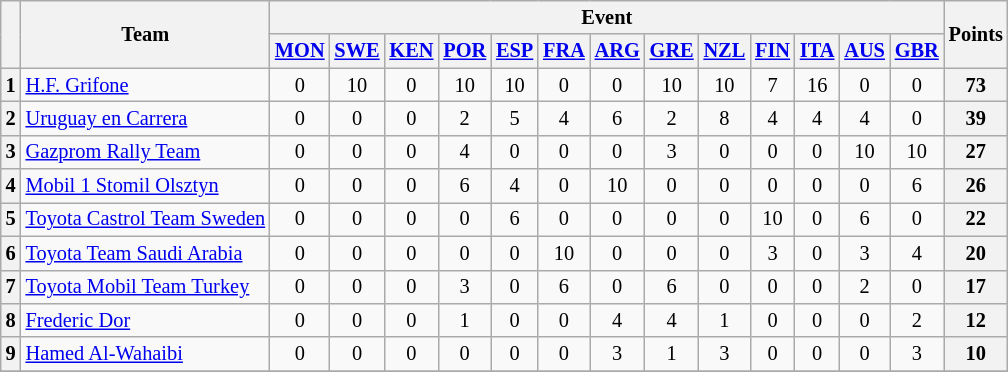<table class="wikitable" style="text-align:center; font-size:85%;">
<tr>
<th rowspan=2></th>
<th rowspan=2>Team</th>
<th colspan=13>Event</th>
<th rowspan=2>Points</th>
</tr>
<tr valign="top">
<th><a href='#'>MON</a><br></th>
<th><a href='#'>SWE</a><br></th>
<th><a href='#'>KEN</a><br></th>
<th><a href='#'>POR</a><br></th>
<th><a href='#'>ESP</a><br></th>
<th><a href='#'>FRA</a><br></th>
<th><a href='#'>ARG</a><br></th>
<th><a href='#'>GRE</a><br></th>
<th><a href='#'>NZL</a><br></th>
<th><a href='#'>FIN</a><br></th>
<th><a href='#'>ITA</a><br></th>
<th><a href='#'>AUS</a><br></th>
<th><a href='#'>GBR</a><br></th>
</tr>
<tr>
<th>1</th>
<td align="left"> <a href='#'>H.F. Grifone</a></td>
<td>0</td>
<td>10</td>
<td>0</td>
<td>10</td>
<td>10</td>
<td>0</td>
<td>0</td>
<td>10</td>
<td>10</td>
<td>7</td>
<td>16</td>
<td>0</td>
<td>0</td>
<th>73</th>
</tr>
<tr>
<th>2</th>
<td align="left"> <a href='#'>Uruguay en Carrera</a></td>
<td>0</td>
<td>0</td>
<td>0</td>
<td>2</td>
<td>5</td>
<td>4</td>
<td>6</td>
<td>2</td>
<td>8</td>
<td>4</td>
<td>4</td>
<td>4</td>
<td>0</td>
<th>39</th>
</tr>
<tr>
<th>3</th>
<td align="left"> <a href='#'>Gazprom Rally Team</a></td>
<td>0</td>
<td>0</td>
<td>0</td>
<td>4</td>
<td>0</td>
<td>0</td>
<td>0</td>
<td>3</td>
<td>0</td>
<td>0</td>
<td>0</td>
<td>10</td>
<td>10</td>
<th>27</th>
</tr>
<tr>
<th>4</th>
<td align="left"> <a href='#'>Mobil 1 Stomil Olsztyn</a></td>
<td>0</td>
<td>0</td>
<td>0</td>
<td>6</td>
<td>4</td>
<td>0</td>
<td>10</td>
<td>0</td>
<td>0</td>
<td>0</td>
<td>0</td>
<td>0</td>
<td>6</td>
<th>26</th>
</tr>
<tr>
<th>5</th>
<td align="left"> <a href='#'>Toyota Castrol Team Sweden</a></td>
<td>0</td>
<td>0</td>
<td>0</td>
<td>0</td>
<td>6</td>
<td>0</td>
<td>0</td>
<td>0</td>
<td>0</td>
<td>10</td>
<td>0</td>
<td>6</td>
<td>0</td>
<th>22</th>
</tr>
<tr>
<th>6</th>
<td align="left"> <a href='#'>Toyota Team Saudi Arabia</a></td>
<td>0</td>
<td>0</td>
<td>0</td>
<td>0</td>
<td>0</td>
<td>10</td>
<td>0</td>
<td>0</td>
<td>0</td>
<td>3</td>
<td>0</td>
<td>3</td>
<td>4</td>
<th>20</th>
</tr>
<tr>
<th>7</th>
<td align="left"> <a href='#'>Toyota Mobil Team Turkey</a></td>
<td>0</td>
<td>0</td>
<td>0</td>
<td>3</td>
<td>0</td>
<td>6</td>
<td>0</td>
<td>6</td>
<td>0</td>
<td>0</td>
<td>0</td>
<td>2</td>
<td>0</td>
<th>17</th>
</tr>
<tr>
<th>8</th>
<td align="left"> <a href='#'>Frederic Dor</a></td>
<td>0</td>
<td>0</td>
<td>0</td>
<td>1</td>
<td>0</td>
<td>0</td>
<td>4</td>
<td>4</td>
<td>1</td>
<td>0</td>
<td>0</td>
<td>0</td>
<td>2</td>
<th>12</th>
</tr>
<tr>
<th>9</th>
<td align="left"> <a href='#'>Hamed Al-Wahaibi</a></td>
<td>0</td>
<td>0</td>
<td>0</td>
<td>0</td>
<td>0</td>
<td>0</td>
<td>3</td>
<td>1</td>
<td>3</td>
<td>0</td>
<td>0</td>
<td>0</td>
<td>3</td>
<th>10</th>
</tr>
<tr>
</tr>
</table>
